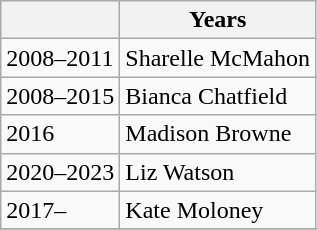<table class="wikitable collapsible">
<tr>
<th></th>
<th>Years</th>
</tr>
<tr>
<td>2008–2011</td>
<td>Sharelle McMahon</td>
</tr>
<tr>
<td>2008–2015</td>
<td>Bianca Chatfield</td>
</tr>
<tr>
<td>2016</td>
<td>Madison Browne</td>
</tr>
<tr>
<td>2020–2023</td>
<td>Liz Watson</td>
</tr>
<tr>
<td>2017–</td>
<td>Kate Moloney</td>
</tr>
<tr>
</tr>
</table>
